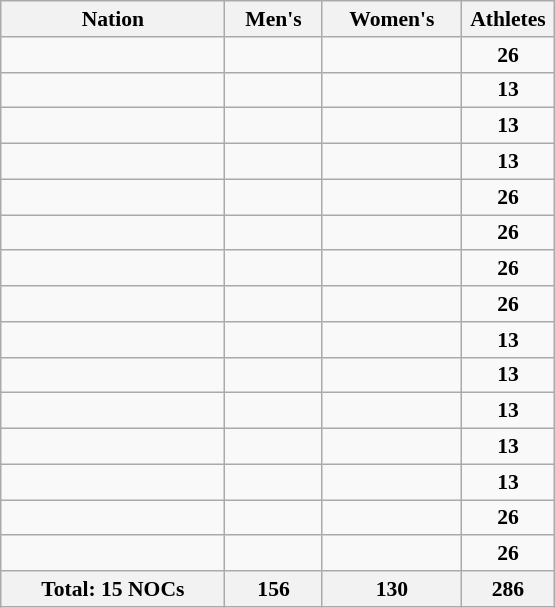<table class="wikitable sortable" width=370 style="text-align:center; font-size:90%">
<tr>
<th>Nation</th>
<th>Men's</th>
<th>Women's</th>
<th width=55>Athletes</th>
</tr>
<tr>
<td style="text-align:left;"></td>
<td></td>
<td></td>
<td><strong>26</strong></td>
</tr>
<tr>
<td style="text-align:left;"></td>
<td></td>
<td></td>
<td><strong>13</strong></td>
</tr>
<tr>
<td style="text-align:left;"></td>
<td></td>
<td></td>
<td><strong>13</strong></td>
</tr>
<tr>
<td style="text-align:left;"></td>
<td></td>
<td></td>
<td><strong>13</strong></td>
</tr>
<tr>
<td style="text-align:left;"></td>
<td></td>
<td></td>
<td><strong>26</strong></td>
</tr>
<tr>
<td style="text-align:left;"></td>
<td></td>
<td></td>
<td><strong>26</strong></td>
</tr>
<tr>
<td style="text-align:left;"></td>
<td></td>
<td></td>
<td><strong>26</strong></td>
</tr>
<tr>
<td style="text-align:left;"></td>
<td></td>
<td></td>
<td><strong>26</strong></td>
</tr>
<tr>
<td style="text-align:left;"></td>
<td></td>
<td></td>
<td><strong>13</strong></td>
</tr>
<tr>
<td style="text-align:left;"></td>
<td></td>
<td></td>
<td><strong>13</strong></td>
</tr>
<tr>
<td style="text-align:left;"></td>
<td></td>
<td></td>
<td><strong>13</strong></td>
</tr>
<tr>
<td style="text-align:left;"></td>
<td></td>
<td></td>
<td><strong>13</strong></td>
</tr>
<tr>
<td style="text-align:left;"></td>
<td></td>
<td></td>
<td><strong>13</strong></td>
</tr>
<tr>
<td style="text-align:left;"></td>
<td></td>
<td></td>
<td><strong>26</strong></td>
</tr>
<tr>
<td style="text-align:left;"></td>
<td></td>
<td></td>
<td><strong>26</strong></td>
</tr>
<tr>
<th>Total: 15 NOCs</th>
<th>156</th>
<th>130</th>
<th>286</th>
</tr>
</table>
